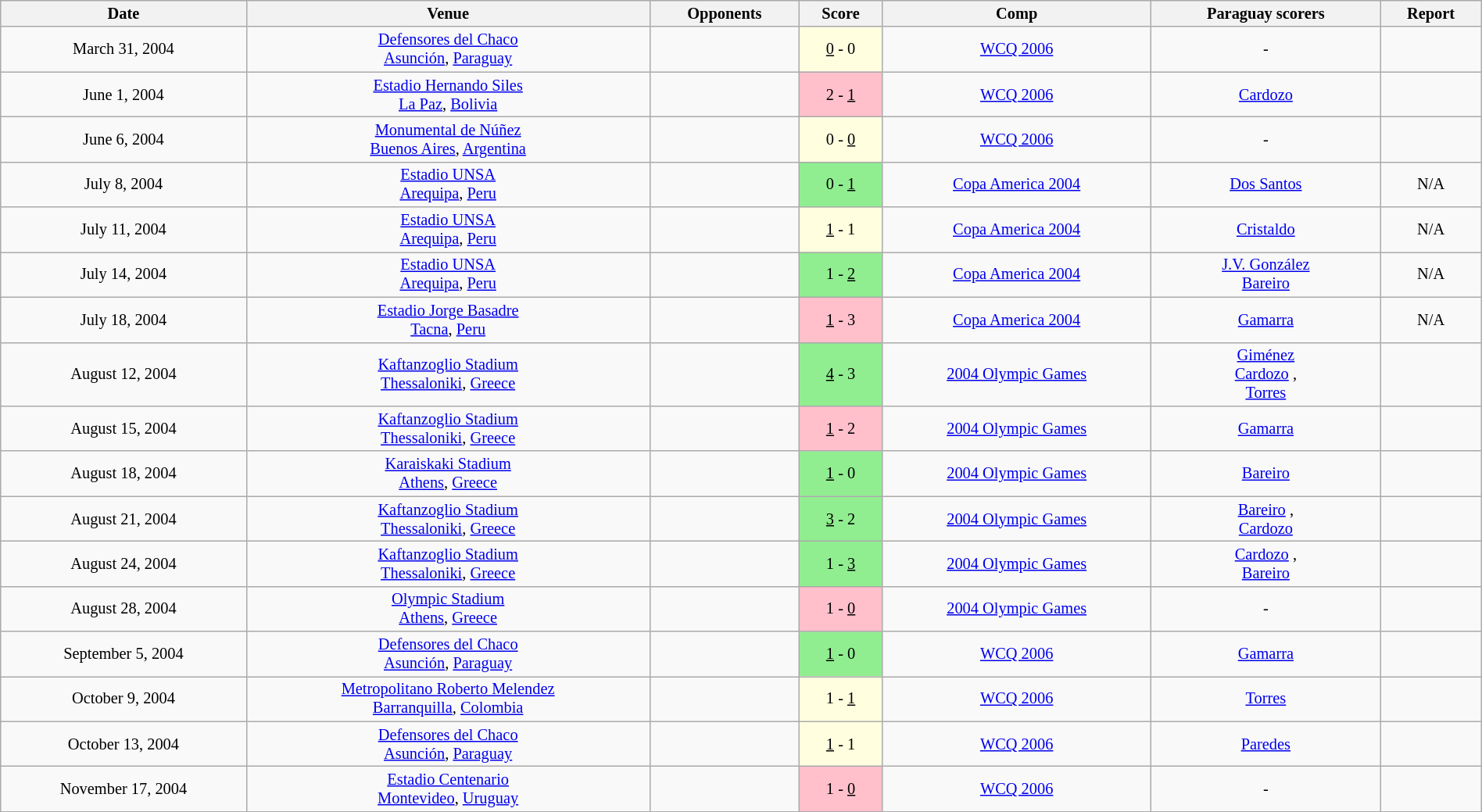<table class="wikitable" style="font-size:85%; text-align:center;" width="100%">
<tr>
<th>Date</th>
<th>Venue</th>
<th>Opponents</th>
<th>Score</th>
<th>Comp</th>
<th>Paraguay scorers</th>
<th>Report</th>
</tr>
<tr>
<td>March 31, 2004</td>
<td><a href='#'>Defensores del Chaco</a><br><a href='#'>Asunción</a>, <a href='#'>Paraguay</a></td>
<td></td>
<td bgcolor="lightyellow"><u>0</u> - 0</td>
<td><a href='#'>WCQ 2006</a></td>
<td>-</td>
<td></td>
</tr>
<tr>
<td>June 1, 2004</td>
<td><a href='#'>Estadio Hernando Siles</a><br><a href='#'>La Paz</a>, <a href='#'>Bolivia</a></td>
<td></td>
<td bgcolor="pink">2 - <u>1</u></td>
<td><a href='#'>WCQ 2006</a></td>
<td><a href='#'>Cardozo</a> </td>
<td></td>
</tr>
<tr>
<td>June 6, 2004</td>
<td><a href='#'>Monumental de Núñez</a><br><a href='#'>Buenos Aires</a>, <a href='#'>Argentina</a></td>
<td></td>
<td bgcolor="lightyellow">0 - <u>0</u></td>
<td><a href='#'>WCQ 2006</a></td>
<td>-</td>
<td></td>
</tr>
<tr>
<td>July 8, 2004</td>
<td><a href='#'>Estadio UNSA</a><br> <a href='#'>Arequipa</a>, <a href='#'>Peru</a></td>
<td></td>
<td bgcolor="lightgreen">0 - <u>1</u></td>
<td><a href='#'>Copa America 2004</a></td>
<td><a href='#'>Dos Santos</a> </td>
<td>N/A</td>
</tr>
<tr>
<td>July 11, 2004</td>
<td><a href='#'>Estadio UNSA</a><br> <a href='#'>Arequipa</a>, <a href='#'>Peru</a></td>
<td></td>
<td bgcolor="lightyellow"><u>1</u> - 1</td>
<td><a href='#'>Copa America 2004</a></td>
<td><a href='#'>Cristaldo</a> </td>
<td>N/A</td>
</tr>
<tr>
<td>July 14, 2004</td>
<td><a href='#'>Estadio UNSA</a><br> <a href='#'>Arequipa</a>, <a href='#'>Peru</a></td>
<td></td>
<td bgcolor="lightgreen">1 - <u>2</u></td>
<td><a href='#'>Copa America 2004</a></td>
<td><a href='#'>J.V. González</a> <br><a href='#'>Bareiro</a> </td>
<td>N/A</td>
</tr>
<tr>
<td>July 18, 2004</td>
<td><a href='#'>Estadio Jorge Basadre</a> <br><a href='#'>Tacna</a>, <a href='#'>Peru</a></td>
<td></td>
<td bgcolor="pink"><u>1</u> - 3</td>
<td><a href='#'>Copa America 2004</a></td>
<td><a href='#'>Gamarra</a> </td>
<td>N/A</td>
</tr>
<tr>
<td>August 12, 2004</td>
<td><a href='#'>Kaftanzoglio Stadium</a><br><a href='#'>Thessaloniki</a>, <a href='#'>Greece</a></td>
<td></td>
<td bgcolor="lightgreen"><u>4</u> - 3</td>
<td><a href='#'>2004 Olympic Games</a></td>
<td><a href='#'>Giménez</a> <br><a href='#'>Cardozo</a> , <br><a href='#'>Torres</a> </td>
<td></td>
</tr>
<tr>
<td>August 15, 2004</td>
<td><a href='#'>Kaftanzoglio Stadium</a><br><a href='#'>Thessaloniki</a>, <a href='#'>Greece</a></td>
<td></td>
<td bgcolor="pink"><u>1</u> - 2</td>
<td><a href='#'>2004 Olympic Games</a></td>
<td><a href='#'>Gamarra</a> </td>
<td></td>
</tr>
<tr>
<td>August 18, 2004</td>
<td><a href='#'>Karaiskaki Stadium</a><br><a href='#'>Athens</a>, <a href='#'>Greece</a></td>
<td></td>
<td bgcolor="lightgreen"><u>1</u> - 0</td>
<td><a href='#'>2004 Olympic Games</a></td>
<td><a href='#'>Bareiro</a> </td>
<td></td>
</tr>
<tr>
<td>August 21, 2004</td>
<td><a href='#'>Kaftanzoglio Stadium</a><br><a href='#'>Thessaloniki</a>, <a href='#'>Greece</a></td>
<td></td>
<td bgcolor="lightgreen"><u>3</u> - 2</td>
<td><a href='#'>2004 Olympic Games</a></td>
<td><a href='#'>Bareiro</a> , <br><a href='#'>Cardozo</a> </td>
<td></td>
</tr>
<tr>
<td>August 24, 2004</td>
<td><a href='#'>Kaftanzoglio Stadium</a><br><a href='#'>Thessaloniki</a>, <a href='#'>Greece</a></td>
<td></td>
<td bgcolor="lightgreen">1 - <u>3</u></td>
<td><a href='#'>2004 Olympic Games</a></td>
<td><a href='#'>Cardozo</a> ,  <br><a href='#'>Bareiro</a></td>
<td></td>
</tr>
<tr>
<td>August 28, 2004</td>
<td><a href='#'>Olympic Stadium</a><br> <a href='#'>Athens</a>, <a href='#'>Greece</a></td>
<td></td>
<td bgcolor="pink">1 - <u>0</u></td>
<td><a href='#'>2004 Olympic Games</a></td>
<td>-</td>
<td></td>
</tr>
<tr>
<td>September 5, 2004</td>
<td><a href='#'>Defensores del Chaco</a><br><a href='#'>Asunción</a>, <a href='#'>Paraguay</a></td>
<td></td>
<td bgcolor="lightgreen"><u>1</u> - 0</td>
<td><a href='#'>WCQ 2006</a></td>
<td><a href='#'>Gamarra</a> </td>
<td></td>
</tr>
<tr>
<td>October 9, 2004</td>
<td><a href='#'>Metropolitano Roberto Melendez</a><br><a href='#'>Barranquilla</a>, <a href='#'>Colombia</a></td>
<td></td>
<td bgcolor="lightyellow">1 - <u>1</u></td>
<td><a href='#'>WCQ 2006</a></td>
<td><a href='#'>Torres</a> </td>
<td></td>
</tr>
<tr>
<td>October 13, 2004</td>
<td><a href='#'>Defensores del Chaco</a><br><a href='#'>Asunción</a>, <a href='#'>Paraguay</a></td>
<td></td>
<td bgcolor="lightyellow"><u>1</u> - 1</td>
<td><a href='#'>WCQ 2006</a></td>
<td><a href='#'>Paredes</a> </td>
<td></td>
</tr>
<tr>
<td>November 17, 2004</td>
<td><a href='#'>Estadio Centenario</a><br><a href='#'>Montevideo</a>, <a href='#'>Uruguay</a></td>
<td></td>
<td bgcolor="pink">1 - <u>0</u></td>
<td><a href='#'>WCQ 2006</a></td>
<td>-</td>
<td></td>
</tr>
</table>
